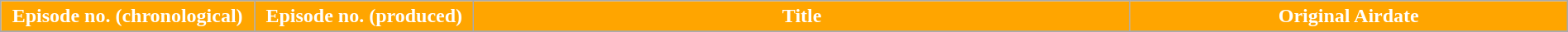<table class="wikitable plainrowheaders" width="100%">
<tr>
<th style="background-color: #FFA500; color:#FFFFFF;" width=3%>Episode no. (chronological)</th>
<th style="background-color: #FFA500; color:#FFFFFF;" width=3%>Episode no. (produced)</th>
<th ! style="background-color: #FFA500; color:#FFFFFF;" width=12%>Title</th>
<th ! style="background-color: #FFA500; color:#FFFFFF;" width=8%>Original Airdate</th>
</tr>
<tr>
</tr>
</table>
